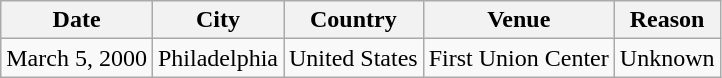<table class="wikitable">
<tr>
<th>Date</th>
<th>City</th>
<th>Country</th>
<th>Venue</th>
<th>Reason</th>
</tr>
<tr>
<td>March 5, 2000</td>
<td>Philadelphia</td>
<td>United States</td>
<td>First Union Center</td>
<td>Unknown</td>
</tr>
</table>
